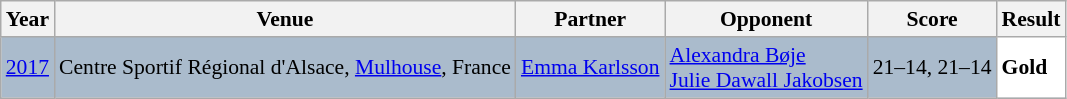<table class="sortable wikitable" style="font-size: 90%;">
<tr>
<th>Year</th>
<th>Venue</th>
<th>Partner</th>
<th>Opponent</th>
<th>Score</th>
<th>Result</th>
</tr>
<tr style="background:#AABBCC">
<td align="center"><a href='#'>2017</a></td>
<td align="left">Centre Sportif Régional d'Alsace, <a href='#'>Mulhouse</a>, France</td>
<td align="left"> <a href='#'>Emma Karlsson</a></td>
<td align="left"> <a href='#'>Alexandra Bøje</a><br> <a href='#'>Julie Dawall Jakobsen</a></td>
<td align="left">21–14, 21–14</td>
<td style="text-align:left; background:white"> <strong>Gold</strong></td>
</tr>
</table>
